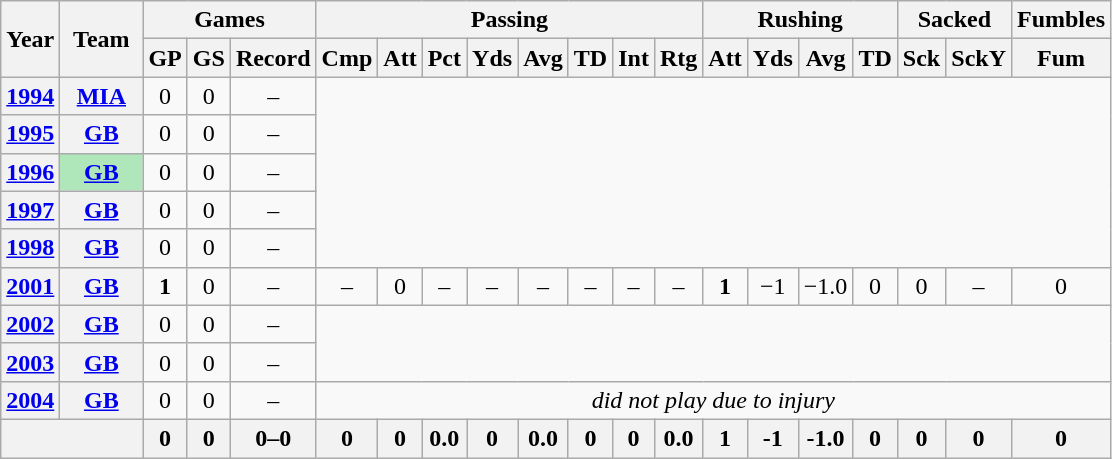<table class="wikitable" style="text-align:center;">
<tr>
<th rowspan="2">Year</th>
<th rowspan="2">Team</th>
<th colspan="3">Games</th>
<th colspan="8">Passing</th>
<th colspan="4">Rushing</th>
<th colspan="2">Sacked</th>
<th colspan="1">Fumbles</th>
</tr>
<tr>
<th>GP</th>
<th>GS</th>
<th>Record</th>
<th>Cmp</th>
<th>Att</th>
<th>Pct</th>
<th>Yds</th>
<th>Avg</th>
<th>TD</th>
<th>Int</th>
<th>Rtg</th>
<th>Att</th>
<th>Yds</th>
<th>Avg</th>
<th>TD</th>
<th>Sck</th>
<th>SckY</th>
<th>Fum</th>
</tr>
<tr>
<th><a href='#'>1994</a></th>
<th><a href='#'>MIA</a></th>
<td>0</td>
<td>0</td>
<td>–</td>
<td colspan="16" rowspan="5"></td>
</tr>
<tr>
<th><a href='#'>1995</a></th>
<th><a href='#'>GB</a></th>
<td>0</td>
<td>0</td>
<td>–</td>
</tr>
<tr>
<th><a href='#'>1996</a></th>
<th style="background:#afe6ba; width:3em;"><a href='#'>GB</a></th>
<td>0</td>
<td>0</td>
<td>–</td>
</tr>
<tr>
<th><a href='#'>1997</a></th>
<th><a href='#'>GB</a></th>
<td>0</td>
<td>0</td>
<td>–</td>
</tr>
<tr>
<th><a href='#'>1998</a></th>
<th><a href='#'>GB</a></th>
<td>0</td>
<td>0</td>
<td>–</td>
</tr>
<tr>
<th><a href='#'>2001</a></th>
<th><a href='#'>GB</a></th>
<td><strong>1</strong></td>
<td>0</td>
<td>–</td>
<td>–</td>
<td>0</td>
<td>–</td>
<td>–</td>
<td>–</td>
<td>–</td>
<td>–</td>
<td>–</td>
<td><strong>1</strong></td>
<td>−1</td>
<td>−1.0</td>
<td>0</td>
<td>0</td>
<td>–</td>
<td>0</td>
</tr>
<tr>
<th><a href='#'>2002</a></th>
<th><a href='#'>GB</a></th>
<td>0</td>
<td>0</td>
<td>–</td>
<td colspan="16" rowspan="2"></td>
</tr>
<tr>
<th><a href='#'>2003</a></th>
<th><a href='#'>GB</a></th>
<td>0</td>
<td>0</td>
<td>–</td>
</tr>
<tr>
<th><a href='#'>2004</a></th>
<th><a href='#'>GB</a></th>
<td>0</td>
<td>0</td>
<td>–</td>
<td colspan="16"><em>did not play due to injury</em></td>
</tr>
<tr>
<th colspan="2"></th>
<th>0</th>
<th>0</th>
<th>0–0</th>
<th>0</th>
<th>0</th>
<th>0.0</th>
<th>0</th>
<th>0.0</th>
<th>0</th>
<th>0</th>
<th>0.0</th>
<th>1</th>
<th>-1</th>
<th>-1.0</th>
<th>0</th>
<th>0</th>
<th>0</th>
<th>0</th>
</tr>
</table>
